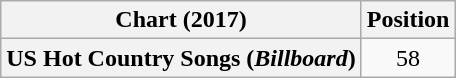<table class="wikitable plainrowheaders" style="text-align:center">
<tr>
<th scope="col">Chart (2017)</th>
<th scope="col">Position</th>
</tr>
<tr>
<th scope="row">US Hot Country Songs (<em>Billboard</em>)</th>
<td>58</td>
</tr>
</table>
